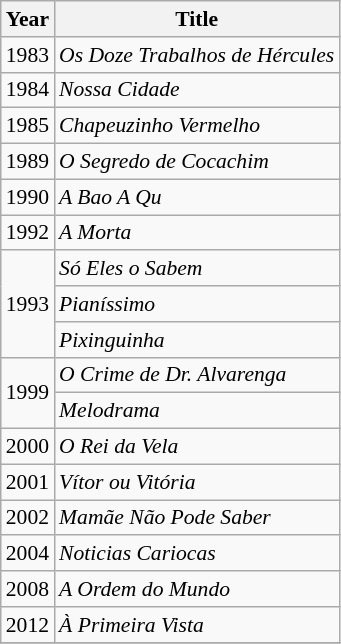<table class="wikitable" style="font-size: 90%;">
<tr>
<th>Year</th>
<th>Title</th>
</tr>
<tr>
<td>1983</td>
<td><em>Os Doze Trabalhos de Hércules</em></td>
</tr>
<tr>
<td>1984</td>
<td><em>Nossa Cidade</em></td>
</tr>
<tr>
<td>1985</td>
<td><em>Chapeuzinho Vermelho</em></td>
</tr>
<tr>
<td>1989</td>
<td><em>O Segredo de Cocachim</em></td>
</tr>
<tr>
<td>1990</td>
<td><em>A Bao A Qu</em></td>
</tr>
<tr>
<td>1992</td>
<td><em>A Morta</em></td>
</tr>
<tr>
<td rowspan=3>1993</td>
<td><em>Só Eles o Sabem</em></td>
</tr>
<tr>
<td><em>Pianíssimo</em></td>
</tr>
<tr>
<td><em>Pixinguinha</em></td>
</tr>
<tr>
<td rowspan=2>1999</td>
<td><em>O Crime de Dr. Alvarenga</em></td>
</tr>
<tr>
<td><em>Melodrama</em></td>
</tr>
<tr>
<td>2000</td>
<td><em>O Rei da Vela</em></td>
</tr>
<tr>
<td>2001</td>
<td><em>Vítor ou Vitória</em></td>
</tr>
<tr>
<td>2002</td>
<td><em>Mamãe Não Pode Saber</em></td>
</tr>
<tr>
<td>2004</td>
<td><em>Noticias Cariocas</em></td>
</tr>
<tr>
<td>2008</td>
<td><em>A Ordem do Mundo</em></td>
</tr>
<tr>
<td>2012</td>
<td><em>À Primeira Vista</em></td>
</tr>
<tr>
</tr>
</table>
